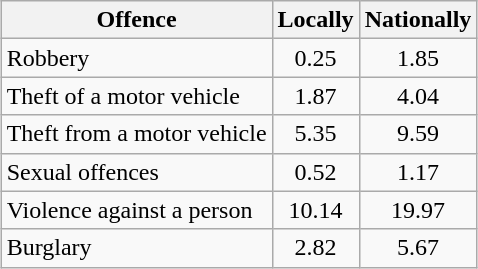<table class="wikitable" style="text-align:left; margin: 1em auto 1em auto"|>
<tr>
<th>Offence</th>
<th>Locally</th>
<th>Nationally</th>
</tr>
<tr>
<td>Robbery</td>
<td align="center">0.25</td>
<td align="center">1.85</td>
</tr>
<tr>
<td>Theft of a motor vehicle</td>
<td align="center">1.87</td>
<td align="center">4.04</td>
</tr>
<tr>
<td>Theft from a motor vehicle</td>
<td align="center">5.35</td>
<td align="center">9.59</td>
</tr>
<tr>
<td>Sexual offences</td>
<td align="center">0.52</td>
<td align="center">1.17</td>
</tr>
<tr>
<td>Violence against a person</td>
<td align="center">10.14</td>
<td align="center">19.97</td>
</tr>
<tr>
<td>Burglary</td>
<td align="center">2.82</td>
<td align="center">5.67</td>
</tr>
</table>
